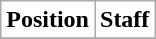<table class="wikitable">
<tr>
<th style="background-color:white; color:black;" scope="col">Position</th>
<th style="background-color:white; color:black;" scope="col">Staff</th>
</tr>
<tr>
</tr>
</table>
